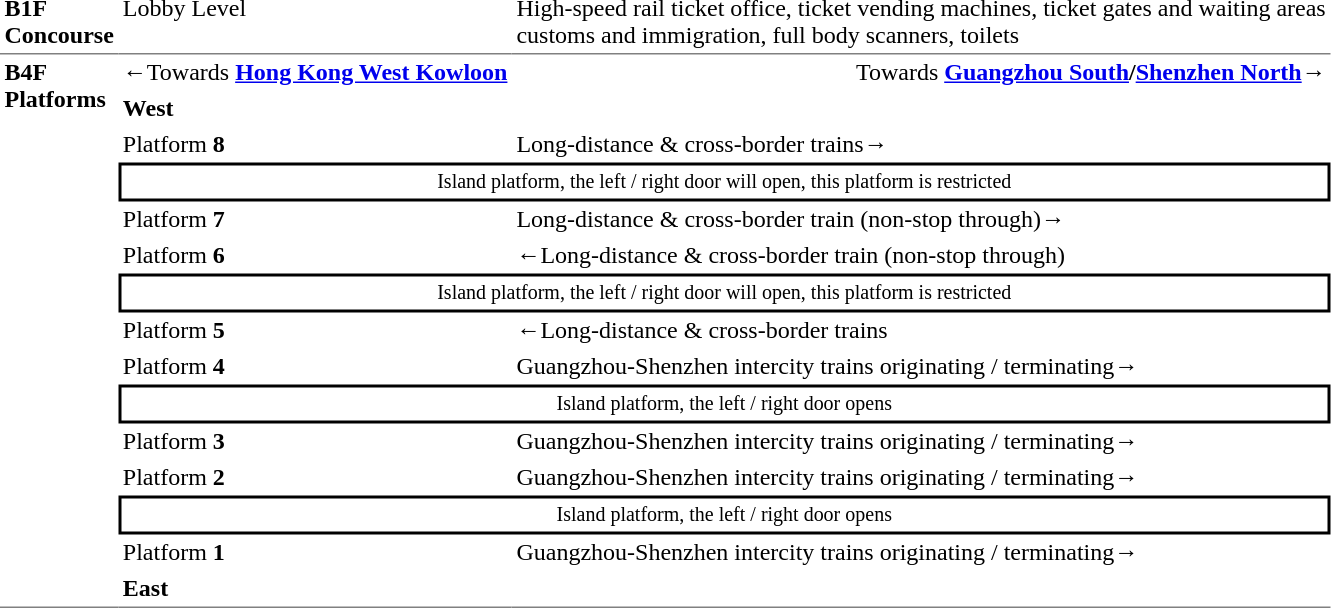<table cellspacing="0" cellpadding="3">
<tr style="vertical-align:top;">
<td style="border-bottom:solid 1px gray; "><strong>B1F<br>Concourse</strong></td>
<td style="border-bottom:solid 1px gray; ">Lobby Level</td>
<td style="border-bottom:solid 1px gray; ">High-speed rail ticket office, ticket vending machines, ticket gates and waiting areas<br>customs and immigration, full body scanners, toilets</td>
</tr>
<tr>
<td rowspan="27" style="border-bottom:solid 1px gray; vertical-align:top;"><strong>B4F<br>Platforms</strong></td>
</tr>
<tr>
<td>←Towards <strong><a href='#'>Hong Kong West Kowloon</a></strong></td>
<td align="right">Towards <a href='#'><strong>Guangzhou South</strong></a><strong>/<a href='#'>Shenzhen North</a></strong>→</td>
</tr>
<tr>
<td valign="top"><strong>West</strong></td>
</tr>
<tr>
<td>Platform <strong>8</strong></td>
<td>Long-distance & cross-border trains→</td>
</tr>
<tr>
<td colspan="2" style="border-top:solid 2px black; border-right:solid 2px black; border-left:solid 2px black; border-bottom:solid 2px black; font-size:smaller; text-align:center;">Island platform, the left / right door will open, this platform is restricted</td>
</tr>
<tr>
<td>Platform <strong>7</strong></td>
<td>Long-distance & cross-border train (non-stop through)→</td>
</tr>
<tr>
<td>Platform <strong>6</strong></td>
<td>←Long-distance & cross-border train (non-stop through)</td>
</tr>
<tr>
<td colspan="2" style="border-top:solid 2px black; border-right:solid 2px black; border-left:solid 2px black; border-bottom:solid 2px black; font-size:smaller; text-align:center;">Island platform, the left / right door will open, this platform is restricted</td>
</tr>
<tr>
<td>Platform <strong>5</strong></td>
<td>←Long-distance & cross-border trains</td>
</tr>
<tr>
<td>Platform <strong>4</strong></td>
<td>Guangzhou-Shenzhen intercity trains originating / terminating→</td>
</tr>
<tr>
<td colspan="2" style="border-top:solid 2px black; border-right:solid 2px black; border-left:solid 2px black; border-bottom:solid 2px black; font-size:smaller; text-align:center;">Island platform, the left / right door opens</td>
</tr>
<tr>
<td>Platform <strong>3</strong></td>
<td>Guangzhou-Shenzhen intercity trains originating / terminating→</td>
</tr>
<tr>
<td>Platform <strong>2</strong></td>
<td>Guangzhou-Shenzhen intercity trains originating / terminating→</td>
</tr>
<tr>
<td colspan="2" style="border-top:solid 2px black; border-right:solid 2px black; border-left:solid 2px black; border-bottom:solid 2px black; font-size:smaller; text-align:center;">Island platform, the left / right door opens</td>
</tr>
<tr>
<td>Platform <strong>1</strong></td>
<td>Guangzhou-Shenzhen intercity trains originating / terminating→</td>
</tr>
<tr>
<td style="border-bottom:solid 1px gray;"><strong>East</strong></td>
<td style="border-bottom:solid 1px gray;"></td>
</tr>
</table>
